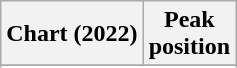<table class="wikitable sortable plainrowheaders" style="text-align:center">
<tr>
<th scope="col">Chart (2022)</th>
<th scope="col">Peak<br>position</th>
</tr>
<tr>
</tr>
<tr>
</tr>
<tr>
</tr>
<tr>
</tr>
<tr>
</tr>
<tr>
</tr>
<tr>
</tr>
</table>
